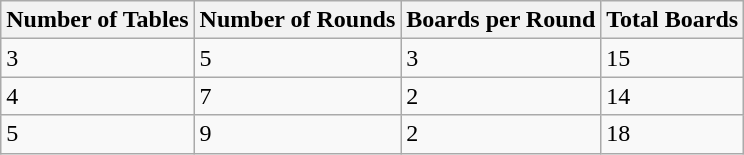<table class="wikitable">
<tr>
<th>Number of Tables</th>
<th>Number of Rounds</th>
<th>Boards per Round</th>
<th>Total Boards</th>
</tr>
<tr>
<td>3</td>
<td>5</td>
<td>3</td>
<td>15</td>
</tr>
<tr>
<td>4</td>
<td>7</td>
<td>2</td>
<td>14</td>
</tr>
<tr>
<td>5</td>
<td>9</td>
<td>2</td>
<td>18</td>
</tr>
</table>
